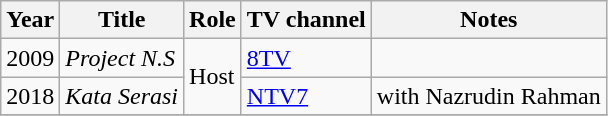<table class="wikitable">
<tr>
<th>Year</th>
<th>Title</th>
<th>Role</th>
<th>TV channel</th>
<th>Notes</th>
</tr>
<tr>
<td>2009</td>
<td><em>Project N.S</em></td>
<td rowspan="2">Host</td>
<td><a href='#'>8TV</a></td>
<td></td>
</tr>
<tr>
<td>2018</td>
<td><em>Kata Serasi</em></td>
<td><a href='#'>NTV7</a></td>
<td>with Nazrudin Rahman</td>
</tr>
<tr>
</tr>
</table>
